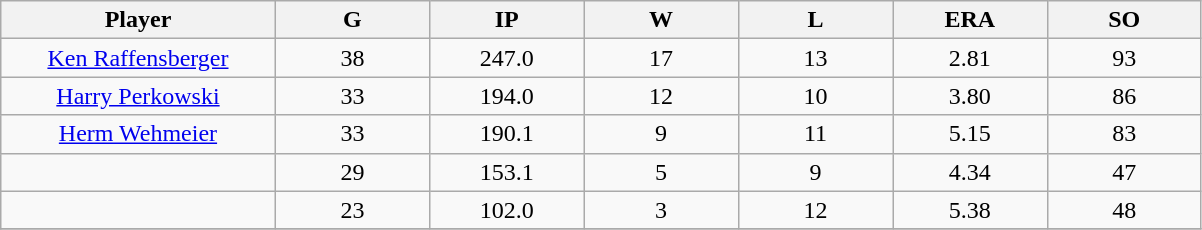<table class="wikitable sortable">
<tr>
<th bgcolor="#DDDDFF" width="16%">Player</th>
<th bgcolor="#DDDDFF" width="9%">G</th>
<th bgcolor="#DDDDFF" width="9%">IP</th>
<th bgcolor="#DDDDFF" width="9%">W</th>
<th bgcolor="#DDDDFF" width="9%">L</th>
<th bgcolor="#DDDDFF" width="9%">ERA</th>
<th bgcolor="#DDDDFF" width="9%">SO</th>
</tr>
<tr align="center">
<td><a href='#'>Ken Raffensberger</a></td>
<td>38</td>
<td>247.0</td>
<td>17</td>
<td>13</td>
<td>2.81</td>
<td>93</td>
</tr>
<tr align="center">
<td><a href='#'>Harry Perkowski</a></td>
<td>33</td>
<td>194.0</td>
<td>12</td>
<td>10</td>
<td>3.80</td>
<td>86</td>
</tr>
<tr align="center">
<td><a href='#'>Herm Wehmeier</a></td>
<td>33</td>
<td>190.1</td>
<td>9</td>
<td>11</td>
<td>5.15</td>
<td>83</td>
</tr>
<tr align="center">
<td></td>
<td>29</td>
<td>153.1</td>
<td>5</td>
<td>9</td>
<td>4.34</td>
<td>47</td>
</tr>
<tr align="center">
<td></td>
<td>23</td>
<td>102.0</td>
<td>3</td>
<td>12</td>
<td>5.38</td>
<td>48</td>
</tr>
<tr align="center">
</tr>
</table>
